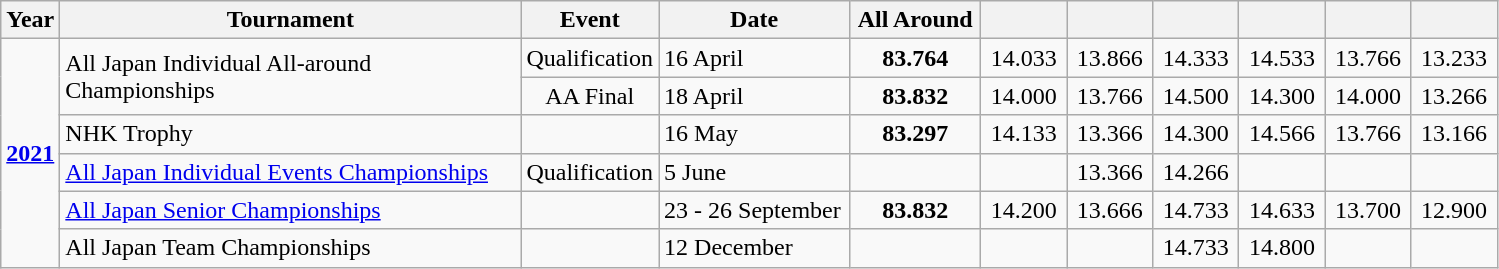<table class="wikitable sortable" style="text-align:center; font-size:100%">
<tr>
<th style="width:20px;" class=unsortable>Year</th>
<th style="width:300px;" class=unsortable>Tournament</th>
<th style="width:30px;" class=unsortable>Event</th>
<th style="width:120px;" class=unsortable>Date</th>
<th scope="col" style="width:80px;">All Around</th>
<th scope="col" style="width:50px;"></th>
<th scope="col" style="width:50px;"></th>
<th scope="col" style="width:50px;"></th>
<th scope="col" style="width:50px;"></th>
<th scope="col" style="width:50px;"></th>
<th scope="col" style="width:50px;"></th>
</tr>
<tr>
<td rowspan="6"><strong><a href='#'>2021</a></strong></td>
<td rowspan="2" align=left>All Japan Individual All-around Championships</td>
<td>Qualification</td>
<td align=left>16 April</td>
<td><strong>83.764</strong></td>
<td>14.033</td>
<td>13.866</td>
<td>14.333</td>
<td>14.533</td>
<td>13.766</td>
<td>13.233</td>
</tr>
<tr>
<td>AA Final</td>
<td align=left>18 April</td>
<td><strong>83.832</strong></td>
<td>14.000</td>
<td>13.766</td>
<td>14.500</td>
<td>14.300</td>
<td>14.000</td>
<td>13.266</td>
</tr>
<tr>
<td align=left>NHK Trophy</td>
<td></td>
<td align=left>16 May</td>
<td><strong>83.297</strong></td>
<td>14.133</td>
<td>13.366</td>
<td>14.300</td>
<td>14.566</td>
<td>13.766</td>
<td>13.166</td>
</tr>
<tr>
<td align=left><a href='#'>All Japan Individual Events Championships</a></td>
<td>Qualification</td>
<td align=left>5 June</td>
<td></td>
<td></td>
<td>13.366</td>
<td>14.266</td>
<td></td>
<td></td>
<td></td>
</tr>
<tr>
<td align=left><a href='#'>All Japan Senior Championships</a></td>
<td></td>
<td align=left>23 - 26 September</td>
<td><strong>83.832</strong></td>
<td>14.200</td>
<td>13.666</td>
<td>14.733</td>
<td>14.633</td>
<td>13.700</td>
<td>12.900</td>
</tr>
<tr>
<td align=left>All Japan Team Championships</td>
<td></td>
<td align=left>12 December</td>
<td></td>
<td></td>
<td></td>
<td>14.733</td>
<td>14.800</td>
<td></td>
<td></td>
</tr>
</table>
